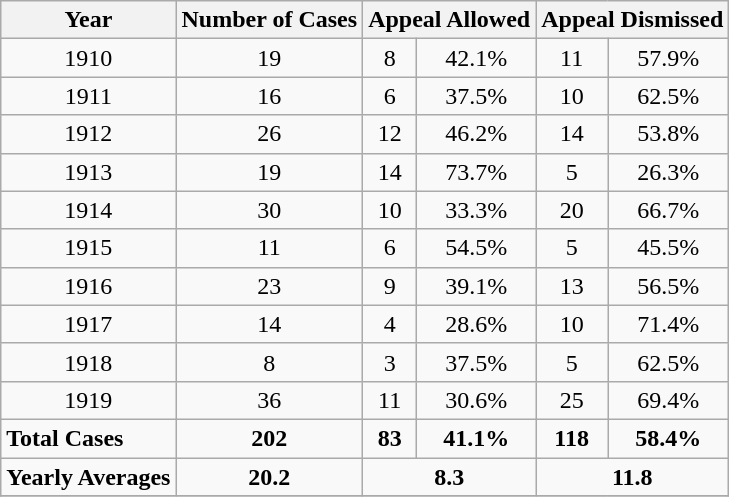<table class="wikitable sortable">
<tr>
<th>Year</th>
<th>Number of Cases</th>
<th colspan=2>Appeal Allowed</th>
<th colspan=2>Appeal Dismissed</th>
</tr>
<tr>
<td style="text-align: center;">1910</td>
<td style="text-align: center;">19</td>
<td style="text-align: center;">8</td>
<td style="text-align: center;">42.1%</td>
<td style="text-align: center;">11</td>
<td style="text-align: center;">57.9%</td>
</tr>
<tr>
<td style="text-align: center;">1911</td>
<td style="text-align: center;">16</td>
<td style="text-align: center;">6</td>
<td style="text-align: center;">37.5%</td>
<td style="text-align: center;">10</td>
<td style="text-align: center;">62.5%</td>
</tr>
<tr>
<td style="text-align: center;">1912</td>
<td style="text-align: center;">26</td>
<td style="text-align: center;">12</td>
<td style="text-align: center;">46.2%</td>
<td style="text-align: center;">14</td>
<td style="text-align: center;">53.8%</td>
</tr>
<tr>
<td style="text-align: center;">1913</td>
<td style="text-align: center;">19</td>
<td style="text-align: center;">14</td>
<td style="text-align: center;">73.7%</td>
<td style="text-align: center;">5</td>
<td style="text-align: center;">26.3%</td>
</tr>
<tr>
<td style="text-align: center;">1914</td>
<td style="text-align: center;">30</td>
<td style="text-align: center;">10</td>
<td style="text-align: center;">33.3%</td>
<td style="text-align: center;">20</td>
<td style="text-align: center;">66.7%</td>
</tr>
<tr>
<td style="text-align: center;">1915</td>
<td style="text-align: center;">11</td>
<td style="text-align: center;">6</td>
<td style="text-align: center;">54.5%</td>
<td style="text-align: center;">5</td>
<td style="text-align: center;">45.5%</td>
</tr>
<tr>
<td style="text-align: center;">1916</td>
<td style="text-align: center;">23</td>
<td style="text-align: center;">9</td>
<td style="text-align: center;">39.1%</td>
<td style="text-align: center;">13</td>
<td style="text-align: center;">56.5%</td>
</tr>
<tr>
<td style="text-align: center;">1917</td>
<td style="text-align: center;">14</td>
<td style="text-align: center;">4</td>
<td style="text-align: center;">28.6%</td>
<td style="text-align: center;">10</td>
<td style="text-align: center;">71.4%</td>
</tr>
<tr>
<td style="text-align: center;">1918</td>
<td style="text-align: center;">8</td>
<td style="text-align: center;">3</td>
<td style="text-align: center;">37.5%</td>
<td style="text-align: center;">5</td>
<td style="text-align: center;">62.5%</td>
</tr>
<tr>
<td style="text-align: center;">1919</td>
<td style="text-align: center;">36</td>
<td style="text-align: center;">11</td>
<td style="text-align: center;">30.6%</td>
<td style="text-align: center;">25</td>
<td style="text-align: center;">69.4%</td>
</tr>
<tr>
<td><strong>Total Cases</strong></td>
<td style="text-align: center;"><strong>202</strong></td>
<td style="text-align: center;"><strong>83</strong></td>
<td style="text-align: center;"><strong>41.1%</strong></td>
<td style="text-align: center;"><strong>118</strong></td>
<td style="text-align: center;"><strong>58.4%</strong></td>
</tr>
<tr>
<td><strong>Yearly Averages</strong></td>
<td style="text-align: center;"><strong>20.2</strong></td>
<td colspan=2 style="text-align:center;"><strong>8.3</strong></td>
<td colspan=2 style="text-align:center;"><strong>11.8</strong></td>
</tr>
<tr>
</tr>
</table>
